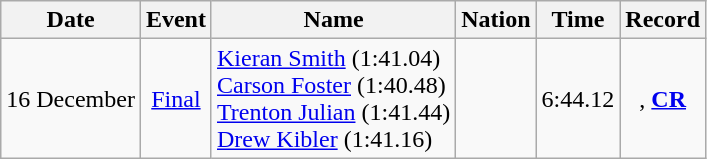<table class="wikitable" style=text-align:center>
<tr>
<th>Date</th>
<th>Event</th>
<th>Name</th>
<th>Nation</th>
<th>Time</th>
<th>Record</th>
</tr>
<tr>
<td>16 December</td>
<td><a href='#'>Final</a></td>
<td align=left><a href='#'>Kieran Smith</a> (1:41.04)<br><a href='#'>Carson Foster</a> (1:40.48)<br><a href='#'>Trenton Julian</a> (1:41.44)<br><a href='#'>Drew Kibler</a> (1:41.16)</td>
<td align=left></td>
<td>6:44.12</td>
<td>, <strong><a href='#'>CR</a></strong></td>
</tr>
</table>
